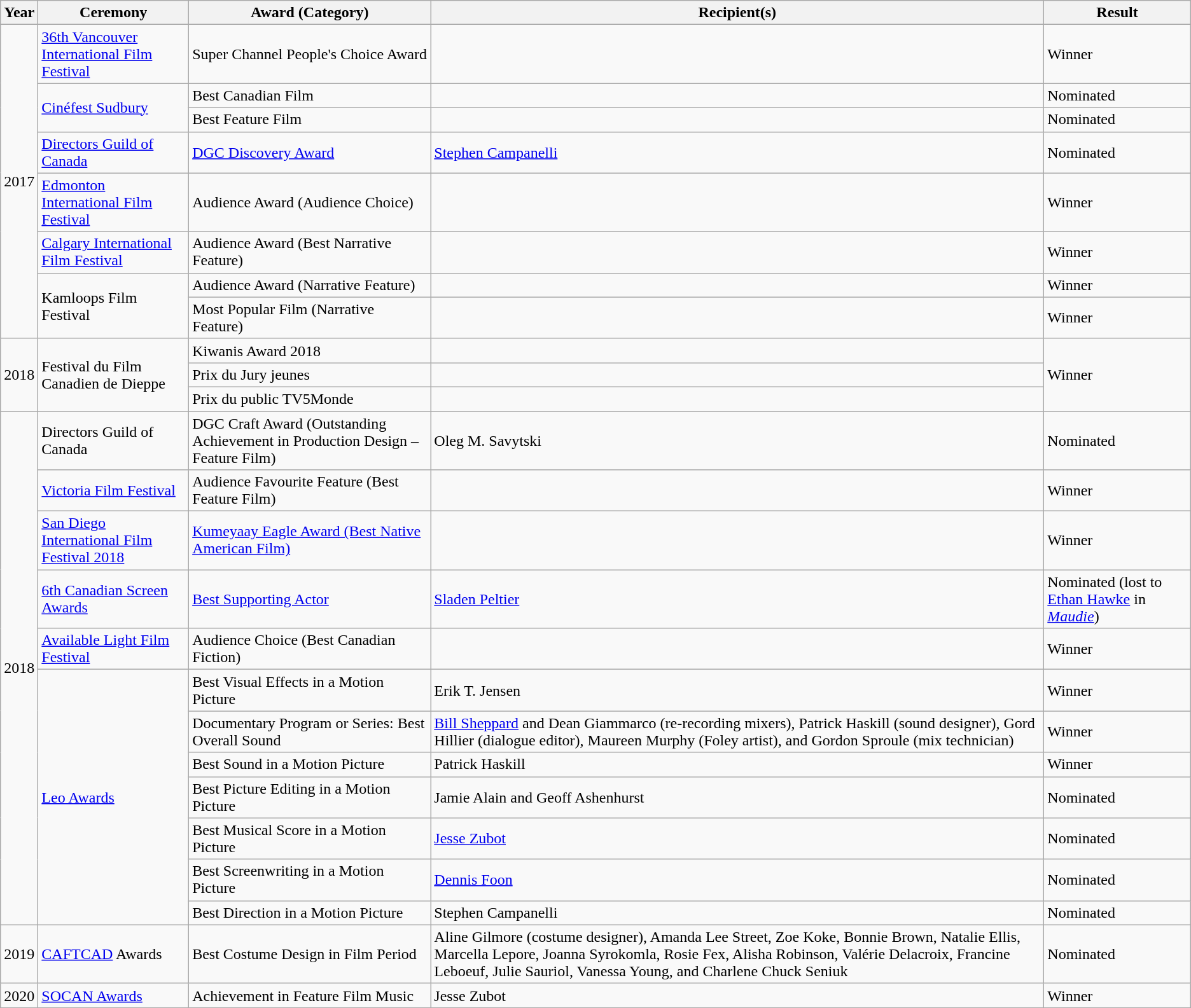<table class="wikitable">
<tr>
<th>Year</th>
<th>Ceremony</th>
<th>Award (Category)</th>
<th>Recipient(s)</th>
<th>Result</th>
</tr>
<tr>
<td rowspan="8">2017</td>
<td><a href='#'>36th Vancouver International Film Festival</a></td>
<td>Super Channel People's Choice Award</td>
<td></td>
<td>Winner</td>
</tr>
<tr>
<td rowspan="2"><a href='#'>Cinéfest Sudbury</a></td>
<td>Best Canadian Film</td>
<td></td>
<td>Nominated</td>
</tr>
<tr>
<td>Best Feature Film</td>
<td></td>
<td>Nominated</td>
</tr>
<tr>
<td><a href='#'>Directors Guild of Canada</a></td>
<td><a href='#'>DGC Discovery Award</a></td>
<td><a href='#'>Stephen Campanelli</a></td>
<td>Nominated</td>
</tr>
<tr>
<td><a href='#'>Edmonton International Film Festival</a></td>
<td>Audience Award (Audience Choice)</td>
<td></td>
<td>Winner</td>
</tr>
<tr>
<td><a href='#'>Calgary International Film Festival</a></td>
<td>Audience Award (Best Narrative Feature)</td>
<td></td>
<td>Winner</td>
</tr>
<tr>
<td rowspan="2">Kamloops Film Festival</td>
<td>Audience Award (Narrative Feature)</td>
<td></td>
<td>Winner</td>
</tr>
<tr>
<td>Most Popular Film (Narrative Feature)</td>
<td></td>
<td>Winner</td>
</tr>
<tr>
<td rowspan="3">2018</td>
<td rowspan="3">Festival du Film Canadien de Dieppe</td>
<td>Kiwanis Award 2018</td>
<td></td>
<td rowspan="3">Winner</td>
</tr>
<tr>
<td>Prix du Jury jeunes</td>
<td></td>
</tr>
<tr>
<td>Prix du public TV5Monde</td>
<td></td>
</tr>
<tr>
<td rowspan="12">2018</td>
<td>Directors Guild of Canada</td>
<td>DGC Craft Award (Outstanding Achievement in Production Design – Feature Film)</td>
<td>Oleg M. Savytski</td>
<td>Nominated</td>
</tr>
<tr>
<td><a href='#'>Victoria Film Festival</a></td>
<td>Audience Favourite Feature (Best Feature Film)</td>
<td></td>
<td>Winner</td>
</tr>
<tr>
<td><a href='#'>San Diego International Film Festival 2018</a></td>
<td><a href='#'>Kumeyaay Eagle Award (Best Native American Film)</a></td>
<td></td>
<td>Winner</td>
</tr>
<tr>
<td><a href='#'>6th Canadian Screen Awards</a></td>
<td><a href='#'>Best Supporting Actor</a></td>
<td><a href='#'>Sladen Peltier</a></td>
<td>Nominated (lost to <a href='#'>Ethan Hawke</a> in <a href='#'><em>Maudie</em></a>)</td>
</tr>
<tr>
<td><a href='#'>Available Light Film Festival</a></td>
<td>Audience Choice (Best Canadian Fiction)</td>
<td></td>
<td>Winner</td>
</tr>
<tr>
<td rowspan="7"><a href='#'>Leo Awards</a></td>
<td>Best Visual Effects in a Motion Picture</td>
<td>Erik T. Jensen</td>
<td>Winner</td>
</tr>
<tr>
<td>Documentary Program or Series: Best Overall Sound</td>
<td><a href='#'>Bill Sheppard</a> and Dean Giammarco (re-recording mixers), Patrick Haskill (sound designer), Gord Hillier (dialogue editor), Maureen Murphy (Foley artist), and Gordon Sproule (mix technician)</td>
<td>Winner</td>
</tr>
<tr>
<td>Best Sound in a Motion Picture</td>
<td>Patrick Haskill</td>
<td>Winner</td>
</tr>
<tr>
<td>Best Picture Editing in a Motion Picture</td>
<td>Jamie Alain and Geoff Ashenhurst</td>
<td>Nominated</td>
</tr>
<tr>
<td>Best Musical Score in a Motion Picture</td>
<td><a href='#'>Jesse Zubot</a></td>
<td>Nominated</td>
</tr>
<tr>
<td>Best Screenwriting in a Motion Picture</td>
<td><a href='#'>Dennis Foon</a></td>
<td>Nominated</td>
</tr>
<tr>
<td>Best Direction in a Motion Picture</td>
<td>Stephen Campanelli</td>
<td>Nominated</td>
</tr>
<tr>
<td>2019</td>
<td><a href='#'>CAFTCAD</a> Awards</td>
<td>Best Costume Design in Film Period</td>
<td>Aline Gilmore (costume designer), Amanda Lee Street, Zoe Koke, Bonnie Brown, Natalie Ellis, Marcella Lepore, Joanna Syrokomla, Rosie Fex, Alisha Robinson, Valérie Delacroix, Francine Leboeuf, Julie Sauriol, Vanessa Young, and Charlene Chuck Seniuk</td>
<td>Nominated</td>
</tr>
<tr>
<td>2020</td>
<td><a href='#'>SOCAN Awards</a></td>
<td>Achievement in Feature Film Music</td>
<td>Jesse Zubot</td>
<td>Winner</td>
</tr>
</table>
